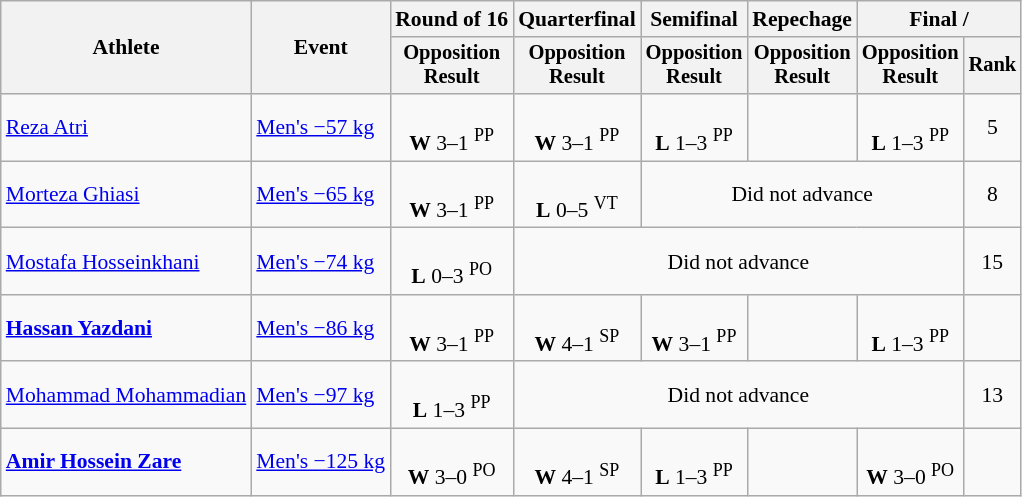<table class="wikitable" style="font-size:90%">
<tr>
<th rowspan=2>Athlete</th>
<th rowspan=2>Event</th>
<th>Round of 16</th>
<th>Quarterfinal</th>
<th>Semifinal</th>
<th>Repechage</th>
<th colspan=2>Final / </th>
</tr>
<tr style="font-size: 95%">
<th>Opposition<br>Result</th>
<th>Opposition<br>Result</th>
<th>Opposition<br>Result</th>
<th>Opposition<br>Result</th>
<th>Opposition<br>Result</th>
<th>Rank</th>
</tr>
<tr align=center>
<td align=left><a href='#'>Reza Atri</a></td>
<td align=left><a href='#'>Men's −57 kg</a></td>
<td><br><strong>W</strong> 3–1 <sup>PP</sup></td>
<td><br><strong>W</strong> 3–1 <sup>PP</sup></td>
<td><br><strong>L</strong> 1–3 <sup>PP</sup></td>
<td></td>
<td><br><strong>L</strong> 1–3 <sup>PP</sup></td>
<td>5</td>
</tr>
<tr align=center>
<td align=left><a href='#'>Morteza Ghiasi</a></td>
<td align=left><a href='#'>Men's −65 kg</a></td>
<td><br><strong>W</strong> 3–1 <sup>PP</sup></td>
<td><br><strong>L</strong> 0–5 <sup>VT</sup></td>
<td colspan=3>Did not advance</td>
<td>8</td>
</tr>
<tr align=center>
<td align=left><a href='#'>Mostafa Hosseinkhani</a></td>
<td align=left><a href='#'>Men's −74 kg</a></td>
<td><br><strong>L</strong> 0–3 <sup>PO</sup></td>
<td colspan=4>Did not advance</td>
<td>15</td>
</tr>
<tr align=center>
<td align=left><strong><a href='#'>Hassan Yazdani</a></strong></td>
<td align=left><a href='#'>Men's −86 kg</a></td>
<td><br><strong>W</strong> 3–1 <sup>PP</sup></td>
<td><br><strong>W</strong> 4–1 <sup>SP</sup></td>
<td><br><strong>W</strong> 3–1 <sup>PP</sup></td>
<td></td>
<td><br><strong>L</strong> 1–3 <sup>PP</sup></td>
<td></td>
</tr>
<tr align=center>
<td align=left><a href='#'>Mohammad Mohammadian</a></td>
<td align=left><a href='#'>Men's −97 kg</a></td>
<td><br><strong>L</strong> 1–3 <sup>PP</sup></td>
<td colspan=4>Did not advance</td>
<td>13</td>
</tr>
<tr align=center>
<td align=left><strong><a href='#'>Amir Hossein Zare</a></strong></td>
<td align=left><a href='#'>Men's −125 kg</a></td>
<td><br><strong>W</strong> 3–0 <sup>PO</sup></td>
<td><br><strong>W</strong> 4–1 <sup>SP</sup></td>
<td><br><strong>L</strong> 1–3 <sup>PP</sup></td>
<td></td>
<td><br><strong>W</strong> 3–0 <sup>PO</sup></td>
<td></td>
</tr>
</table>
